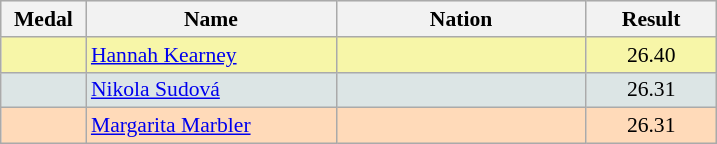<table class="wikitable" style="border:1px solid #aaa;font-size:90%;">
<tr style="background:#e4e4e4;">
<th width=50>Medal</th>
<th width=160>Name</th>
<th width=160>Nation</th>
<th width=80>Result</th>
</tr>
<tr style="background:#f7f6a8;">
<td align="center"></td>
<td><a href='#'>Hannah Kearney</a></td>
<td></td>
<td align="center">26.40</td>
</tr>
<tr style="background:#dce5e5;">
<td align="center"></td>
<td><a href='#'>Nikola Sudová</a></td>
<td></td>
<td align="center">26.31</td>
</tr>
<tr style="background:#ffdab9;">
<td align="center"></td>
<td><a href='#'>Margarita Marbler</a></td>
<td></td>
<td align="center">26.31</td>
</tr>
</table>
